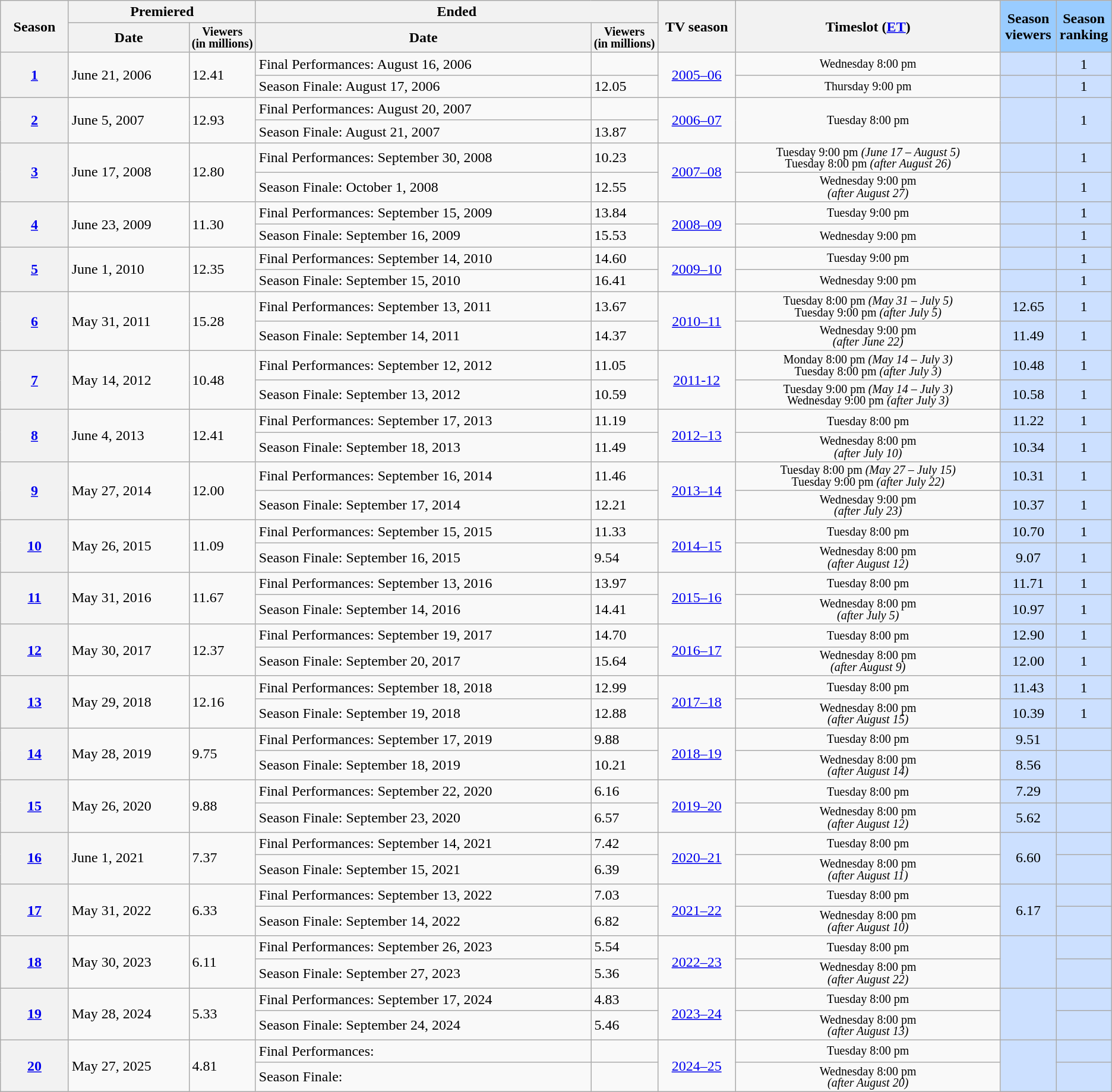<table class="wikitable">
<tr>
<th rowspan=2>Season</th>
<th colspan=2>Premiered</th>
<th colspan=2>Ended</th>
<th style="width:7%;" rowspan="2">TV season</th>
<th rowspan=2>Timeslot (<a href='#'>ET</a>)</th>
<th style="width:5%; background:#9cf;" rowspan="2">Season<br>viewers</th>
<th style="width:5%; background:#9cf;" rowspan="2">Season<br>ranking</th>
</tr>
<tr>
<th>Date</th>
<th span style="width:6%; font-size:smaller; font-weight:bold; line-height:100%;">Viewers<br>(in millions)</th>
<th>Date</th>
<th span style="width:6%; font-size:smaller; font-weight:bold; line-height:100%;">Viewers<br>(in millions)</th>
</tr>
<tr>
<th rowspan="2" style="text-align:center"><a href='#'>1</a></th>
<td rowspan="2">June 21, 2006</td>
<td rowspan="2">12.41</td>
<td>Final Performances:  August 16, 2006</td>
<td></td>
<td rowspan="2" style="text-align:center"><a href='#'>2005–06</a></td>
<td style="font-size: smaller;text-align:center;line-height: 100%">Wednesday 8:00 pm</td>
<td style="background:#cce0ff;text-align:center"></td>
<td style="background:#cce0ff;text-align:center">1</td>
</tr>
<tr>
<td>Season Finale:  August 17, 2006</td>
<td>12.05</td>
<td style="font-size: smaller;text-align:center;line-height: 100%">Thursday 9:00 pm</td>
<td style="background:#cce0ff;text-align:center"></td>
<td style="background:#cce0ff;text-align:center">1</td>
</tr>
<tr>
<th rowspan="2" style="text-align:center"><a href='#'>2</a></th>
<td rowspan="2">June 5, 2007</td>
<td rowspan="2">12.93</td>
<td>Final Performances: August 20, 2007</td>
<td></td>
<td rowspan="2" style="text-align:center"><a href='#'>2006–07</a></td>
<td style="font-size: smaller;text-align:center;line-height: 100%" rowspan=2>Tuesday 8:00 pm</td>
<td style="background:#cce0ff;text-align:center" rowspan="2"></td>
<td style="background:#cce0ff;text-align:center" rowspan="2">1</td>
</tr>
<tr>
<td>Season Finale:  August 21, 2007</td>
<td>13.87</td>
</tr>
<tr>
<th rowspan="2" style="text-align:center"><a href='#'>3</a></th>
<td rowspan="2">June 17, 2008</td>
<td rowspan="2">12.80</td>
<td>Final Performances:  September 30, 2008</td>
<td>10.23</td>
<td rowspan="2" style="text-align:center"><a href='#'>2007–08</a></td>
<td style="font-size: smaller;text-align:center;line-height: 100%">Tuesday 9:00 pm <em>(June 17 – August 5)</em><br>Tuesday 8:00 pm <em>(after August 26)</em></td>
<td style="background:#cce0ff;text-align:center"></td>
<td style="background:#cce0ff;text-align:center">1</td>
</tr>
<tr>
<td>Season Finale: October 1, 2008</td>
<td>12.55</td>
<td style="font-size: smaller;text-align:center;line-height: 100%">Wednesday 9:00 pm<br><em>(after August 27)</em></td>
<td style="background:#cce0ff;text-align:center"></td>
<td style="background:#cce0ff;text-align:center">1</td>
</tr>
<tr>
<th rowspan="2" style="text-align:center"><a href='#'>4</a></th>
<td rowspan="2">June 23, 2009</td>
<td rowspan="2">11.30</td>
<td>Final Performances: September 15, 2009</td>
<td>13.84</td>
<td rowspan="2" style="text-align:center"><a href='#'>2008–09</a></td>
<td style="font-size: smaller;text-align:center;line-height: 100%">Tuesday 9:00 pm</td>
<td style="background:#cce0ff;text-align:center"></td>
<td style="background:#cce0ff;text-align:center">1</td>
</tr>
<tr>
<td>Season Finale: September 16, 2009</td>
<td>15.53</td>
<td style="font-size: smaller;text-align:center;line-height: 100%">Wednesday 9:00 pm</td>
<td style="background:#cce0ff;text-align:center"></td>
<td style="background:#cce0ff;text-align:center">1</td>
</tr>
<tr>
<th rowspan="2" style="text-align:center"><a href='#'>5</a></th>
<td rowspan="2">June 1, 2010</td>
<td rowspan="2">12.35</td>
<td>Final Performances: September 14, 2010</td>
<td>14.60</td>
<td rowspan="2" style="text-align:center"><a href='#'>2009–10</a></td>
<td style="font-size: smaller;text-align:center;line-height: 100%">Tuesday 9:00 pm</td>
<td style="background:#cce0ff;text-align:center"></td>
<td style="background:#cce0ff;text-align:center">1</td>
</tr>
<tr>
<td>Season Finale: September 15, 2010</td>
<td>16.41</td>
<td style="font-size: smaller;text-align:center;line-height: 100%">Wednesday 9:00 pm</td>
<td style="background:#cce0ff;text-align:center"></td>
<td style="background:#cce0ff;text-align:center">1</td>
</tr>
<tr>
<th rowspan="2" style="text-align:center"><a href='#'>6</a></th>
<td rowspan="2">May 31, 2011</td>
<td rowspan="2">15.28</td>
<td>Final Performances: September 13, 2011</td>
<td>13.67</td>
<td rowspan="2" style="text-align:center"><a href='#'>2010–11</a></td>
<td style="font-size: smaller;text-align:center;line-height: 100%">Tuesday 8:00 pm <em>(May 31 – July 5)</em><br> Tuesday 9:00 pm <em>(after July 5)</em></td>
<td style="background:#cce0ff;text-align:center">12.65</td>
<td style="background:#cce0ff;text-align:center">1</td>
</tr>
<tr>
<td>Season Finale:  September 14, 2011</td>
<td>14.37</td>
<td style="font-size: smaller;text-align:center;line-height: 100%">Wednesday 9:00 pm<br><em>(after June 22)</em></td>
<td style="background:#cce0ff;text-align:center">11.49</td>
<td style="background:#cce0ff;text-align:center">1</td>
</tr>
<tr>
<th rowspan="2" style="text-align:center"><a href='#'>7</a></th>
<td rowspan="2">May 14, 2012</td>
<td rowspan="2">10.48</td>
<td>Final Performances:  September 12, 2012</td>
<td>11.05</td>
<td rowspan="2" style="text-align:center"><a href='#'>2011-12</a></td>
<td style="font-size: smaller;text-align:center;line-height: 100%">Monday 8:00 pm <em>(May 14 – July 3)</em><br> Tuesday 8:00 pm <em>(after July 3)</em></td>
<td style="background:#cce0ff;text-align:center">10.48</td>
<td style="background:#cce0ff;text-align:center">1</td>
</tr>
<tr>
<td>Season Finale: September 13, 2012</td>
<td>10.59</td>
<td style="font-size: smaller;text-align:center;line-height: 100%">Tuesday 9:00 pm <em>(May 14 – July 3)</em><br> Wednesday 9:00 pm <em>(after July 3)</em></td>
<td style="background:#cce0ff;text-align:center">10.58</td>
<td style="background:#cce0ff;text-align:center">1</td>
</tr>
<tr>
<th rowspan="2" style="text-align:center"><a href='#'>8</a></th>
<td rowspan="2">June 4, 2013</td>
<td rowspan="2">12.41</td>
<td>Final Performances: September 17, 2013</td>
<td>11.19</td>
<td rowspan="2" style="text-align:center"><a href='#'>2012–13</a></td>
<td style="font-size: smaller;text-align:center;line-height: 100%">Tuesday 8:00 pm</td>
<td style="background:#cce0ff;text-align:center">11.22</td>
<td style="background:#cce0ff;text-align:center">1</td>
</tr>
<tr>
<td>Season Finale: September 18, 2013</td>
<td>11.49</td>
<td style="font-size: smaller;text-align:center;line-height: 100%">Wednesday 8:00 pm<br><em>(after July 10)</em></td>
<td style="background:#cce0ff;text-align:center">10.34</td>
<td style="background:#cce0ff;text-align:center">1</td>
</tr>
<tr>
<th rowspan="2" style="text-align:center"><a href='#'>9</a></th>
<td rowspan="2">May 27, 2014</td>
<td rowspan="2">12.00</td>
<td>Final Performances: September 16, 2014</td>
<td>11.46</td>
<td rowspan="2" style="text-align:center"><a href='#'>2013–14</a></td>
<td style="font-size: smaller;text-align:center;line-height: 100%">Tuesday 8:00 pm <em>(May 27 – July 15)</em><br> Tuesday 9:00 pm <em>(after July 22)</em></td>
<td style="background:#cce0ff;text-align:center">10.31</td>
<td style="background:#cce0ff;text-align:center">1</td>
</tr>
<tr>
<td>Season Finale: September 17, 2014</td>
<td>12.21</td>
<td style="font-size: smaller;text-align:center;line-height: 100%">Wednesday 9:00 pm<br><em>(after July 23)</em></td>
<td style="background:#cce0ff;text-align:center">10.37</td>
<td style="background:#cce0ff;text-align:center">1</td>
</tr>
<tr>
<th rowspan="2" style="text-align:center"><a href='#'>10</a></th>
<td rowspan="2">May 26, 2015</td>
<td rowspan="2">11.09</td>
<td>Final Performances: September 15, 2015</td>
<td>11.33</td>
<td rowspan="2" style="text-align:center"><a href='#'>2014–15</a></td>
<td style="font-size: smaller;text-align:center;line-height: 100%">Tuesday 8:00 pm</td>
<td style="background:#cce0ff;text-align:center">10.70</td>
<td style="background:#cce0ff;text-align:center">1</td>
</tr>
<tr>
<td>Season Finale: September 16, 2015</td>
<td>9.54</td>
<td style="font-size: smaller;text-align:center;line-height: 100%">Wednesday 8:00 pm<br><em>(after August 12)</em></td>
<td style="background:#cce0ff;text-align:center">9.07</td>
<td style="background:#cce0ff;text-align:center">1</td>
</tr>
<tr>
<th rowspan="2" style="text-align:center"><a href='#'>11</a></th>
<td rowspan="2">May 31, 2016</td>
<td rowspan="2">11.67</td>
<td>Final Performances: September 13, 2016</td>
<td>13.97</td>
<td rowspan="2" style="text-align:center"><a href='#'>2015–16</a></td>
<td style="font-size: smaller;text-align:center;line-height: 100%">Tuesday 8:00 pm</td>
<td style="background:#cce0ff;text-align:center">11.71</td>
<td style="background:#cce0ff;text-align:center">1</td>
</tr>
<tr>
<td>Season Finale: September 14, 2016</td>
<td>14.41</td>
<td style="font-size: smaller;text-align:center;line-height: 100%">Wednesday 8:00 pm<br><em>(after July 5)</em></td>
<td style="background:#cce0ff;text-align:center">10.97</td>
<td style="background:#cce0ff;text-align:center">1</td>
</tr>
<tr>
<th rowspan="2" style="text-align:center"><a href='#'>12</a></th>
<td rowspan="2">May 30, 2017</td>
<td rowspan="2">12.37</td>
<td>Final Performances: September 19, 2017</td>
<td>14.70</td>
<td rowspan="2" style="text-align:center"><a href='#'>2016–17</a></td>
<td style="font-size: smaller;text-align:center;line-height: 100%">Tuesday 8:00 pm</td>
<td style="background:#cce0ff;text-align:center">12.90</td>
<td style="background:#cce0ff;text-align:center">1</td>
</tr>
<tr>
<td>Season Finale: September 20, 2017</td>
<td>15.64</td>
<td style="font-size: smaller;text-align:center;line-height: 100%">Wednesday 8:00 pm<br><em>(after August 9)</em></td>
<td style="background:#cce0ff;text-align:center">12.00</td>
<td style="background:#cce0ff;text-align:center">1</td>
</tr>
<tr>
<th rowspan="2" style="text-align:center"><a href='#'>13</a></th>
<td rowspan="2">May 29, 2018</td>
<td rowspan="2">12.16</td>
<td>Final Performances: September 18, 2018</td>
<td>12.99</td>
<td rowspan="2" style="text-align:center"><a href='#'>2017–18</a></td>
<td style="font-size: smaller;text-align:center;line-height: 100%">Tuesday 8:00 pm</td>
<td style="background:#cce0ff;text-align:center">11.43</td>
<td style="background:#cce0ff;text-align:center">1</td>
</tr>
<tr>
<td>Season Finale: September 19, 2018</td>
<td>12.88</td>
<td style="font-size: smaller;text-align:center;line-height: 100%">Wednesday 8:00 pm<br><em>(after August 15)</em></td>
<td style="background:#cce0ff;text-align:center">10.39</td>
<td style="background:#cce0ff;text-align:center">1</td>
</tr>
<tr>
<th rowspan="2" style="text-align:center"><a href='#'>14</a></th>
<td rowspan="2">May 28, 2019</td>
<td rowspan="2">9.75</td>
<td>Final Performances: September 17, 2019</td>
<td>9.88</td>
<td rowspan="2" style="text-align:center"><a href='#'>2018–19</a></td>
<td style="font-size: smaller;text-align:center;line-height: 100%">Tuesday 8:00 pm</td>
<td style="background:#cce0ff;text-align:center">9.51</td>
<td style="background:#cce0ff;text-align:center"></td>
</tr>
<tr>
<td>Season Finale: September 18, 2019</td>
<td>10.21</td>
<td style="font-size: smaller;text-align:center;line-height: 100%">Wednesday 8:00 pm<br><em>(after August 14)</em></td>
<td style="background:#cce0ff;text-align:center">8.56</td>
<td style="background:#cce0ff;text-align:center"></td>
</tr>
<tr>
<th rowspan="2" style="text-align:center"><a href='#'>15</a></th>
<td rowspan="2">May 26, 2020</td>
<td rowspan="2">9.88</td>
<td>Final Performances: September 22, 2020</td>
<td>6.16</td>
<td rowspan="2" style="text-align:center"><a href='#'>2019–20</a></td>
<td style="font-size: smaller;text-align:center;line-height: 100%">Tuesday 8:00 pm</td>
<td style="background:#cce0ff;text-align:center">7.29</td>
<td style="background:#cce0ff;text-align:center"></td>
</tr>
<tr>
<td>Season Finale: September 23, 2020</td>
<td>6.57</td>
<td style="font-size: smaller;text-align:center;line-height: 100%">Wednesday 8:00 pm<br><em>(after August 12)</em></td>
<td style="background:#cce0ff;text-align:center">5.62</td>
<td style="background:#cce0ff;text-align:center"></td>
</tr>
<tr>
<th rowspan="2" style="text-align:center"><a href='#'>16</a></th>
<td rowspan="2">June 1, 2021</td>
<td rowspan="2">7.37</td>
<td>Final Performances: September 14, 2021</td>
<td>7.42</td>
<td rowspan="2" style="text-align:center"><a href='#'>2020–21</a></td>
<td style="font-size: smaller;text-align:center;line-height: 100%">Tuesday 8:00 pm</td>
<td rowspan="2" style="background:#cce0ff;text-align:center">6.60</td>
<td style="background:#cce0ff;text-align:center"></td>
</tr>
<tr>
<td>Season Finale: September 15, 2021</td>
<td>6.39</td>
<td style="font-size: smaller;text-align:center;line-height: 100%">Wednesday 8:00 pm<br><em>(after August 11)</em></td>
<td style="background:#cce0ff;text-align:center"></td>
</tr>
<tr>
<th rowspan="2" style="text-align:center"><a href='#'>17</a></th>
<td rowspan="2">May 31, 2022</td>
<td rowspan="2">6.33</td>
<td>Final Performances: September 13, 2022</td>
<td>7.03</td>
<td rowspan="2" style="text-align:center"><a href='#'>2021–22</a></td>
<td style="font-size: smaller;text-align:center;line-height: 100%">Tuesday 8:00 pm</td>
<td rowspan="2" style="background:#cce0ff;text-align:center">6.17</td>
<td style="background:#cce0ff;text-align:center"></td>
</tr>
<tr>
<td>Season Finale: September 14, 2022</td>
<td>6.82</td>
<td style="font-size: smaller;text-align:center;line-height: 100%">Wednesday 8:00 pm<br><em>(after August 10)</em></td>
<td style="background:#cce0ff;text-align:center"></td>
</tr>
<tr>
<th rowspan="2" style="text-align:center"><a href='#'>18</a></th>
<td rowspan="2">May 30, 2023</td>
<td rowspan="2">6.11</td>
<td>Final Performances: September 26, 2023</td>
<td>5.54</td>
<td rowspan="2" style="text-align:center"><a href='#'>2022–23</a></td>
<td style="font-size: smaller;text-align:center;line-height: 100%">Tuesday 8:00 pm</td>
<td rowspan="2" style="background:#cce0ff;text-align:center"></td>
<td style="background:#cce0ff;text-align:center"></td>
</tr>
<tr>
<td>Season Finale: September 27, 2023</td>
<td>5.36</td>
<td style="font-size: smaller;text-align:center;line-height: 100%">Wednesday 8:00 pm<br><em>(after August 22)</em></td>
<td style="background:#cce0ff;text-align:center"></td>
</tr>
<tr>
<th rowspan="2" style="text-align:center"><a href='#'>19</a></th>
<td rowspan="2">May 28, 2024</td>
<td rowspan="2">5.33</td>
<td>Final Performances: September 17, 2024</td>
<td>4.83</td>
<td rowspan="2" style="text-align:center"><a href='#'>2023–24</a></td>
<td style="font-size: smaller;text-align:center;line-height: 100%">Tuesday 8:00 pm</td>
<td rowspan="2" style="background:#cce0ff;text-align:center"></td>
<td style="background:#cce0ff;text-align:center"></td>
</tr>
<tr>
<td>Season Finale: September 24, 2024</td>
<td>5.46</td>
<td style="font-size: smaller;text-align:center;line-height: 100%">Wednesday 8:00 pm<br><em>(after August 13)</em></td>
<td style="background:#cce0ff;text-align:center"></td>
</tr>
<tr>
<th rowspan="2" style="text-align:center"><a href='#'>20</a></th>
<td rowspan="2">May 27, 2025</td>
<td rowspan="2">4.81</td>
<td>Final Performances:</td>
<td></td>
<td rowspan="2" style="text-align:center"><a href='#'>2024–25</a></td>
<td style="font-size: smaller;text-align:center;line-height: 100%">Tuesday 8:00 pm</td>
<td rowspan="2" style="background:#cce0ff;text-align:center"></td>
<td style="background:#cce0ff;text-align:center"></td>
</tr>
<tr>
<td>Season Finale:</td>
<td></td>
<td style="font-size: smaller;text-align:center;line-height: 100%">Wednesday 8:00 pm<br><em>(after August 20)</em></td>
<td style="background:#cce0ff;text-align:center"></td>
</tr>
</table>
